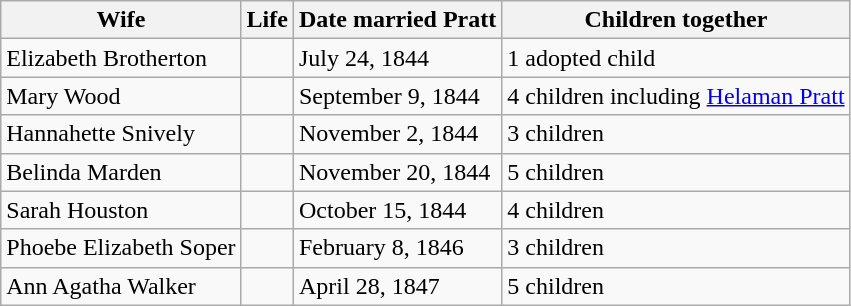<table class="wikitable">
<tr>
<th>Wife</th>
<th>Life</th>
<th>Date married Pratt</th>
<th>Children together</th>
</tr>
<tr>
<td>Elizabeth Brotherton</td>
<td></td>
<td>July 24, 1844</td>
<td>1 adopted child</td>
</tr>
<tr>
<td>Mary Wood</td>
<td></td>
<td>September 9, 1844</td>
<td>4 children including <a href='#'>Helaman Pratt</a></td>
</tr>
<tr>
<td>Hannahette Snively</td>
<td></td>
<td>November 2, 1844</td>
<td>3 children</td>
</tr>
<tr>
<td>Belinda Marden</td>
<td></td>
<td>November 20, 1844</td>
<td>5 children</td>
</tr>
<tr>
<td>Sarah Houston</td>
<td></td>
<td>October 15, 1844</td>
<td>4 children</td>
</tr>
<tr>
<td>Phoebe Elizabeth Soper</td>
<td></td>
<td>February 8, 1846</td>
<td>3 children</td>
</tr>
<tr>
<td>Ann Agatha Walker</td>
<td></td>
<td>April 28, 1847</td>
<td>5 children</td>
</tr>
</table>
